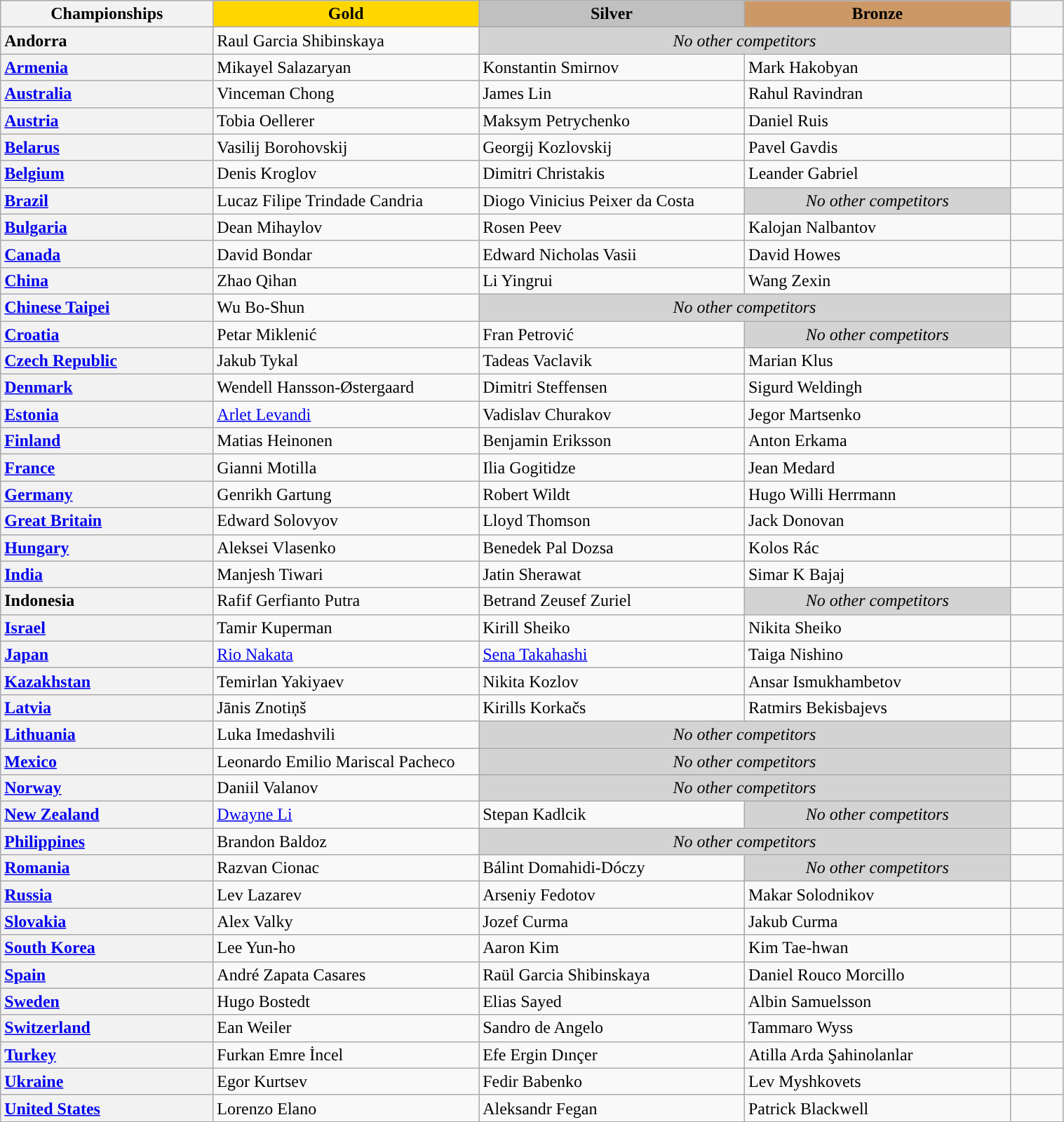<table class="wikitable unsortable" style="text-align:left; width:80%;">
<tr>
<th scope="col" style="text-align:center; width:20%;">Championships</th>
<td scope="col" style="text-align:center; width:25%; background:gold"><strong>Gold</strong></td>
<td scope="col" style="text-align:center; width:25%; background:silver"><strong>Silver</strong></td>
<td scope="col" style="text-align:center; width:25%; background:#c96"><strong>Bronze</strong></td>
<th scope="col" style="text-align:center; width:5%;"></th>
</tr>
<tr>
<th scope="row" style="text-align:left"> Andorra</th>
<td>Raul Garcia Shibinskaya</td>
<td colspan=2 align="center" bgcolor="lightgray"><em>No other competitors</em></td>
<td></td>
</tr>
<tr>
<th scope="row" style="text-align:left"> <a href='#'>Armenia</a></th>
<td>Mikayel Salazaryan</td>
<td>Konstantin Smirnov</td>
<td>Mark Hakobyan</td>
<td></td>
</tr>
<tr>
<th scope="row" style="text-align:left"> <a href='#'>Australia</a></th>
<td>Vinceman Chong</td>
<td>James Lin</td>
<td>Rahul Ravindran</td>
<td></td>
</tr>
<tr>
<th scope="row" style="text-align:left"> <a href='#'>Austria</a></th>
<td>Tobia Oellerer</td>
<td>Maksym Petrychenko</td>
<td>Daniel Ruis</td>
<td></td>
</tr>
<tr>
<th scope="row" style="text-align:left"> <a href='#'>Belarus</a></th>
<td>Vasilij Borohovskij</td>
<td>Georgij Kozlovskij</td>
<td>Pavel Gavdis</td>
<td></td>
</tr>
<tr>
<th scope="row" style="text-align:left"> <a href='#'>Belgium</a></th>
<td>Denis Kroglov</td>
<td>Dimitri Christakis</td>
<td>Leander Gabriel</td>
<td></td>
</tr>
<tr>
<th scope="row" style="text-align:left"> <a href='#'>Brazil</a></th>
<td>Lucaz Filipe Trindade Candria</td>
<td>Diogo Vinicius Peixer da Costa</td>
<td align="center" bgcolor="lightgray"><em>No other competitors</em></td>
<td></td>
</tr>
<tr>
<th scope="row" style="text-align:left"> <a href='#'>Bulgaria</a></th>
<td>Dean Mihaylov</td>
<td>Rosen Peev</td>
<td>Kalojan Nalbantov</td>
<td></td>
</tr>
<tr>
<th scope="row" style="text-align:left"> <a href='#'>Canada</a></th>
<td>David Bondar</td>
<td>Edward Nicholas Vasii</td>
<td>David Howes</td>
<td></td>
</tr>
<tr>
<th scope="row" style="text-align:left"> <a href='#'>China</a></th>
<td>Zhao Qihan</td>
<td>Li Yingrui</td>
<td>Wang Zexin</td>
<td></td>
</tr>
<tr>
<th scope="row" style="text-align:left"> <a href='#'>Chinese Taipei</a></th>
<td>Wu Bo-Shun</td>
<td colspan=2 align="center" bgcolor="lightgray"><em>No other competitors</em></td>
<td></td>
</tr>
<tr>
<th scope="row" style="text-align:left"> <a href='#'>Croatia</a></th>
<td>Petar Miklenić</td>
<td>Fran Petrović</td>
<td align="center" bgcolor="lightgray"><em>No other competitors</em></td>
<td></td>
</tr>
<tr>
<th scope="row" style="text-align:left"> <a href='#'>Czech Republic</a></th>
<td>Jakub Tykal</td>
<td>Tadeas Vaclavik</td>
<td>Marian Klus</td>
<td></td>
</tr>
<tr>
<th scope="row" style="text-align:left"> <a href='#'>Denmark</a></th>
<td>Wendell Hansson-Østergaard</td>
<td>Dimitri Steffensen</td>
<td>Sigurd Weldingh</td>
<td></td>
</tr>
<tr>
<th scope="row" style="text-align:left"> <a href='#'>Estonia</a></th>
<td><a href='#'>Arlet Levandi</a></td>
<td>Vadislav Churakov</td>
<td>Jegor Martsenko</td>
<td></td>
</tr>
<tr>
<th scope="row" style="text-align:left"> <a href='#'>Finland</a></th>
<td>Matias Heinonen</td>
<td>Benjamin Eriksson</td>
<td>Anton Erkama</td>
<td></td>
</tr>
<tr>
<th scope="row" style="text-align:left"> <a href='#'>France</a></th>
<td>Gianni Motilla</td>
<td>Ilia Gogitidze</td>
<td>Jean Medard</td>
<td></td>
</tr>
<tr>
<th scope="row" style="text-align:left"> <a href='#'>Germany</a></th>
<td>Genrikh Gartung</td>
<td>Robert Wildt</td>
<td>Hugo Willi Herrmann</td>
<td></td>
</tr>
<tr>
<th scope="row" style="text-align:left"> <a href='#'>Great Britain</a></th>
<td>Edward Solovyov</td>
<td>Lloyd Thomson</td>
<td>Jack Donovan</td>
<td></td>
</tr>
<tr>
<th scope="row" style="text-align:left"> <a href='#'>Hungary</a></th>
<td>Aleksei Vlasenko</td>
<td>Benedek Pal Dozsa</td>
<td>Kolos Rác</td>
<td></td>
</tr>
<tr>
<th scope="row" style="text-align:left"> <a href='#'>India</a></th>
<td>Manjesh Tiwari</td>
<td>Jatin Sherawat</td>
<td>Simar K Bajaj</td>
<td></td>
</tr>
<tr>
<th scope="row" style="text-align:left"> Indonesia</th>
<td>Rafif Gerfianto Putra</td>
<td>Betrand Zeusef Zuriel</td>
<td align="center" bgcolor="lightgray"><em>No other competitors</em></td>
<td></td>
</tr>
<tr>
<th scope="row" style="text-align:left"> <a href='#'>Israel</a></th>
<td>Tamir Kuperman</td>
<td>Kirill Sheiko</td>
<td>Nikita Sheiko</td>
<td></td>
</tr>
<tr>
<th scope="row" style="text-align:left"> <a href='#'>Japan</a></th>
<td><a href='#'>Rio Nakata</a></td>
<td><a href='#'>Sena Takahashi</a></td>
<td>Taiga Nishino</td>
<td></td>
</tr>
<tr>
<th scope="row" style="text-align:left"> <a href='#'>Kazakhstan</a></th>
<td>Temirlan Yakiyaev</td>
<td>Nikita Kozlov</td>
<td>Ansar Ismukhambetov</td>
<td></td>
</tr>
<tr>
<th scope="row" style="text-align:left"> <a href='#'>Latvia</a></th>
<td>Jānis Znotiņš</td>
<td>Kirills Korkačs</td>
<td>Ratmirs Bekisbajevs</td>
<td></td>
</tr>
<tr>
<th scope="row" style="text-align:left"> <a href='#'>Lithuania</a></th>
<td>Luka Imedashvili</td>
<td colspan=2 align="center" bgcolor="lightgray"><em>No other competitors</em></td>
<td></td>
</tr>
<tr>
<th scope="row" style="text-align:left"> <a href='#'>Mexico</a></th>
<td>Leonardo Emilio Mariscal Pacheco</td>
<td colspan=2 align="center" bgcolor="lightgray"><em>No other competitors</em></td>
<td></td>
</tr>
<tr>
<th scope="row" style="text-align:left"> <a href='#'>Norway</a></th>
<td>Daniil Valanov</td>
<td colspan=2 align="center" bgcolor="lightgray"><em>No other competitors</em></td>
<td></td>
</tr>
<tr>
<th scope="row" style="text-align:left"> <a href='#'>New Zealand</a></th>
<td><a href='#'>Dwayne Li</a></td>
<td>Stepan Kadlcik</td>
<td align="center" bgcolor="lightgray"><em>No other competitors</em></td>
<td></td>
</tr>
<tr>
<th scope="row" style="text-align:left"> <a href='#'>Philippines</a></th>
<td>Brandon Baldoz</td>
<td colspan=2 align="center" bgcolor="lightgray"><em>No other competitors</em></td>
<td></td>
</tr>
<tr>
<th scope="row" style="text-align:left"> <a href='#'>Romania</a></th>
<td>Razvan Cionac</td>
<td>Bálint Domahidi-Dóczy</td>
<td align="center" bgcolor="lightgray"><em>No other competitors</em></td>
<td></td>
</tr>
<tr>
<th scope="row" style="text-align:left"> <a href='#'>Russia</a></th>
<td>Lev Lazarev</td>
<td>Arseniy Fedotov</td>
<td>Makar Solodnikov</td>
<td></td>
</tr>
<tr>
<th scope="row" style="text-align:left"> <a href='#'>Slovakia</a></th>
<td>Alex Valky</td>
<td>Jozef Curma</td>
<td>Jakub Curma</td>
<td></td>
</tr>
<tr>
<th scope="row" style="text-align:left"> <a href='#'>South Korea</a></th>
<td>Lee Yun-ho</td>
<td>Aaron Kim</td>
<td>Kim Tae-hwan</td>
<td></td>
</tr>
<tr>
<th scope="row" style="text-align:left"> <a href='#'>Spain</a></th>
<td>André Zapata Casares</td>
<td>Raül Garcia Shibinskaya</td>
<td>Daniel Rouco Morcillo</td>
<td></td>
</tr>
<tr>
<th scope="row" style="text-align:left"> <a href='#'>Sweden</a></th>
<td>Hugo Bostedt</td>
<td>Elias Sayed</td>
<td>Albin Samuelsson</td>
<td></td>
</tr>
<tr>
<th scope="row" style="text-align:left"> <a href='#'>Switzerland</a></th>
<td>Ean Weiler</td>
<td>Sandro de Angelo</td>
<td>Tammaro Wyss</td>
<td></td>
</tr>
<tr>
<th scope="row" style="text-align:left"> <a href='#'>Turkey</a></th>
<td>Furkan Emre İncel</td>
<td>Efe Ergin Dınçer</td>
<td>Atilla Arda Şahinolanlar</td>
<td></td>
</tr>
<tr>
<th scope="row" style="text-align:left"> <a href='#'>Ukraine</a></th>
<td>Egor Kurtsev</td>
<td>Fedir Babenko</td>
<td>Lev Myshkovets</td>
<td></td>
</tr>
<tr>
<th scope="row" style="text-align:left"> <a href='#'>United States</a></th>
<td>Lorenzo Elano</td>
<td>Aleksandr Fegan</td>
<td>Patrick Blackwell</td>
<td></td>
</tr>
</table>
